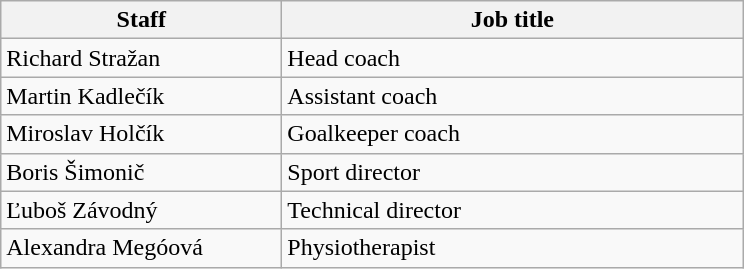<table class="wikitable">
<tr>
<th width=180>Staff</th>
<th width=300>Job title</th>
</tr>
<tr>
<td> Richard Stražan</td>
<td>Head coach</td>
</tr>
<tr>
<td> Martin Kadlečík</td>
<td>Assistant coach</td>
</tr>
<tr>
<td> Miroslav Holčík</td>
<td>Goalkeeper coach</td>
</tr>
<tr>
<td> Boris Šimonič</td>
<td>Sport director</td>
</tr>
<tr>
<td> Ľuboš Závodný</td>
<td>Technical director</td>
</tr>
<tr>
<td> Alexandra Megóová</td>
<td>Physiotherapist</td>
</tr>
</table>
